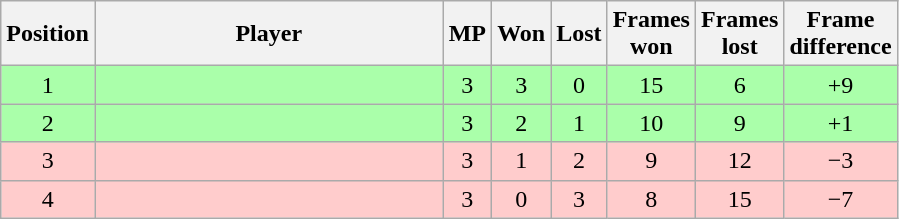<table class="wikitable" style="text-align: center;">
<tr>
<th width=25>Position</th>
<th width=225>Player</th>
<th width=25>MP</th>
<th width=25>Won</th>
<th width=25>Lost</th>
<th width=25>Frames won</th>
<th width=25>Frames lost</th>
<th width=25>Frame difference</th>
</tr>
<tr style="background:#afa;">
<td>1</td>
<td style="text-align:left;"></td>
<td>3</td>
<td>3</td>
<td>0</td>
<td>15</td>
<td>6</td>
<td>+9</td>
</tr>
<tr style="background:#afa;">
<td>2</td>
<td style="text-align:left;"></td>
<td>3</td>
<td>2</td>
<td>1</td>
<td>10</td>
<td>9</td>
<td>+1</td>
</tr>
<tr style="background:#fcc;">
<td>3</td>
<td style="text-align:left;"></td>
<td>3</td>
<td>1</td>
<td>2</td>
<td>9</td>
<td>12</td>
<td>−3</td>
</tr>
<tr style="background:#fcc;">
<td>4</td>
<td style="text-align:left;"></td>
<td>3</td>
<td>0</td>
<td>3</td>
<td>8</td>
<td>15</td>
<td>−7</td>
</tr>
</table>
